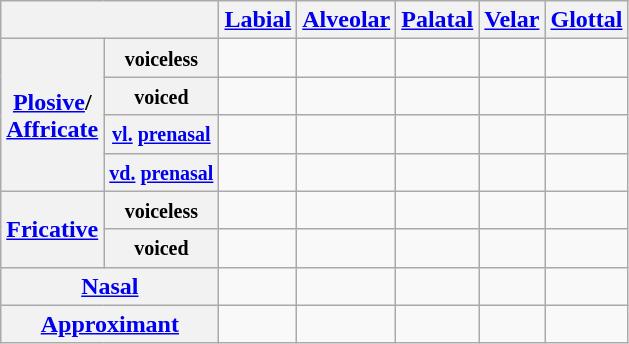<table class="wikitable" style="text-align:center">
<tr>
<th colspan="2"></th>
<th><a href='#'>Labial</a></th>
<th><a href='#'>Alveolar</a></th>
<th><a href='#'>Palatal</a></th>
<th><a href='#'>Velar</a></th>
<th><a href='#'>Glottal</a></th>
</tr>
<tr>
<th rowspan="4"><a href='#'>Plosive</a>/<br><a href='#'>Affricate</a></th>
<th><small>voiceless</small></th>
<td></td>
<td></td>
<td></td>
<td></td>
<td></td>
</tr>
<tr>
<th><small>voiced</small></th>
<td></td>
<td></td>
<td></td>
<td></td>
<td></td>
</tr>
<tr>
<th><small><a href='#'>vl.</a> <a href='#'>prenasal</a></small></th>
<td></td>
<td></td>
<td></td>
<td></td>
<td></td>
</tr>
<tr>
<th><small><a href='#'>vd.</a> <a href='#'>prenasal</a></small></th>
<td></td>
<td></td>
<td></td>
<td></td>
<td></td>
</tr>
<tr>
<th rowspan="2"><a href='#'>Fricative</a></th>
<th><small>voiceless</small></th>
<td></td>
<td></td>
<td></td>
<td></td>
<td></td>
</tr>
<tr>
<th><small>voiced</small></th>
<td></td>
<td></td>
<td></td>
<td></td>
<td></td>
</tr>
<tr>
<th colspan="2"><a href='#'>Nasal</a></th>
<td></td>
<td></td>
<td></td>
<td></td>
<td></td>
</tr>
<tr>
<th colspan="2"><a href='#'>Approximant</a></th>
<td></td>
<td></td>
<td></td>
<td></td>
<td></td>
</tr>
</table>
